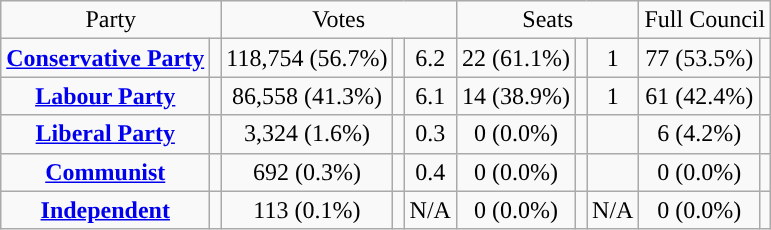<table class=wikitable style="text-align:center;">
<tr>
<td colspan=2>Party</td>
<td colspan=3>Votes</td>
<td colspan=3>Seats</td>
<td colspan=3>Full Council</td>
</tr>
<tr>
<td><strong><a href='#'>Conservative Party</a></strong></td>
<td style="background:"></td>
<td>118,754 (56.7%)</td>
<td></td>
<td> 6.2</td>
<td>22 (61.1%)</td>
<td></td>
<td> 1</td>
<td>77 (53.5%)</td>
<td></td>
</tr>
<tr>
<td><strong><a href='#'>Labour Party</a></strong></td>
<td style="background:"></td>
<td>86,558 (41.3%)</td>
<td></td>
<td> 6.1</td>
<td>14 (38.9%)</td>
<td></td>
<td> 1</td>
<td>61 (42.4%)</td>
<td></td>
</tr>
<tr>
<td><strong><a href='#'>Liberal Party</a></strong></td>
<td style="background:"></td>
<td>3,324 (1.6%)</td>
<td></td>
<td> 0.3</td>
<td>0 (0.0%)</td>
<td></td>
<td></td>
<td>6 (4.2%)</td>
<td></td>
</tr>
<tr>
<td><strong><a href='#'>Communist</a></strong></td>
<td style="background:"></td>
<td>692 (0.3%)</td>
<td></td>
<td> 0.4</td>
<td>0 (0.0%)</td>
<td></td>
<td></td>
<td>0 (0.0%)</td>
<td></td>
</tr>
<tr>
<td><strong><a href='#'>Independent</a></strong></td>
<td style="background:"></td>
<td>113 (0.1%)</td>
<td></td>
<td>N/A</td>
<td>0 (0.0%)</td>
<td></td>
<td>N/A</td>
<td>0 (0.0%)</td>
<td></td>
</tr>
</table>
